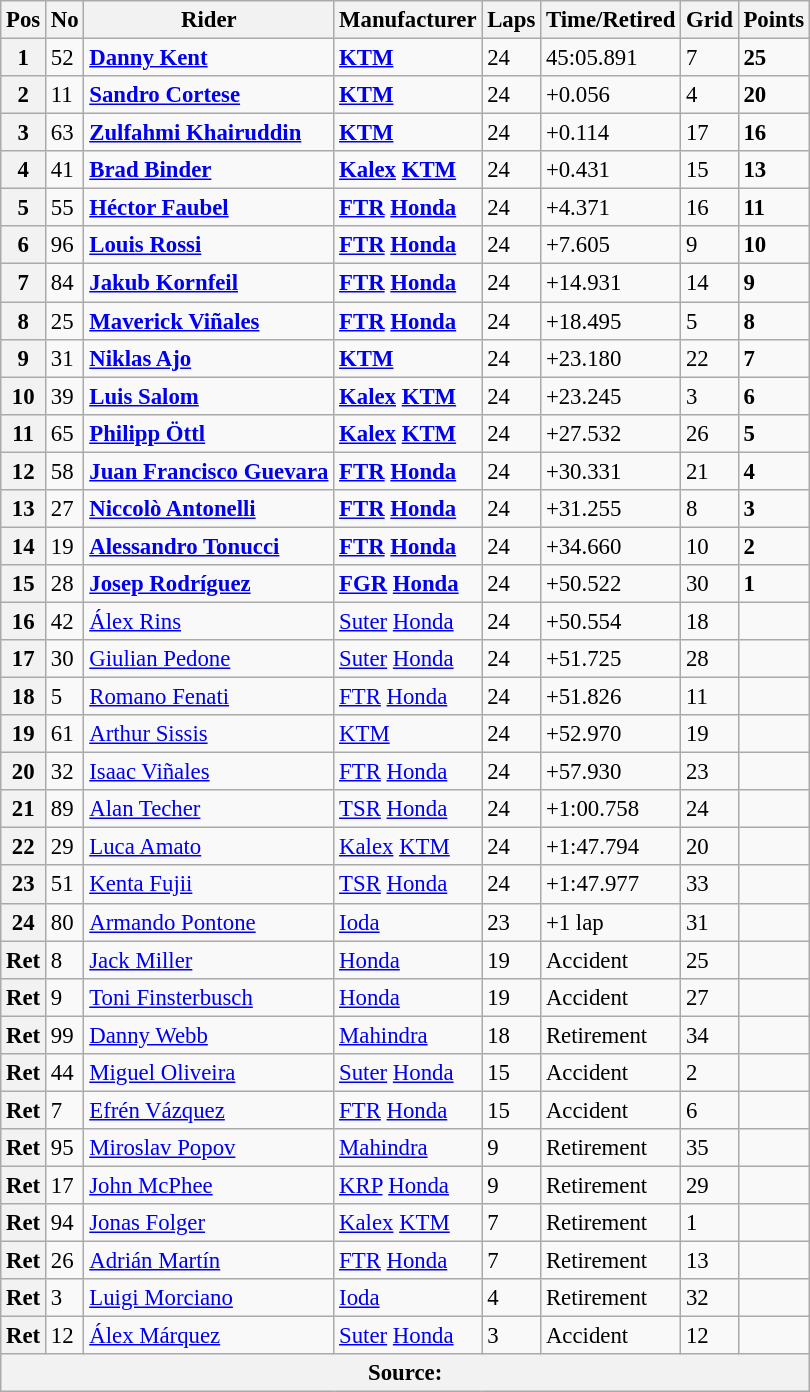<table class="wikitable" style="font-size: 95%;">
<tr>
<th>Pos</th>
<th>No</th>
<th>Rider</th>
<th>Manufacturer</th>
<th>Laps</th>
<th>Time/Retired</th>
<th>Grid</th>
<th>Points</th>
</tr>
<tr>
<th>1</th>
<td>52</td>
<td> <strong><a href='#'>Danny Kent</a></strong></td>
<td><strong><a href='#'>KTM</a></strong></td>
<td>24</td>
<td>45:05.891</td>
<td>7</td>
<td><strong>25</strong></td>
</tr>
<tr>
<th>2</th>
<td>11</td>
<td> <strong><a href='#'>Sandro Cortese</a></strong></td>
<td><strong><a href='#'>KTM</a></strong></td>
<td>24</td>
<td>+0.056</td>
<td>4</td>
<td><strong>20</strong></td>
</tr>
<tr>
<th>3</th>
<td>63</td>
<td> <strong><a href='#'>Zulfahmi Khairuddin</a></strong></td>
<td><strong><a href='#'>KTM</a></strong></td>
<td>24</td>
<td>+0.114</td>
<td>17</td>
<td><strong>16</strong></td>
</tr>
<tr>
<th>4</th>
<td>41</td>
<td> <strong><a href='#'>Brad Binder</a></strong></td>
<td><strong><a href='#'>Kalex</a> <a href='#'>KTM</a></strong></td>
<td>24</td>
<td>+0.431</td>
<td>15</td>
<td><strong>13</strong></td>
</tr>
<tr>
<th>5</th>
<td>55</td>
<td> <strong><a href='#'>Héctor Faubel</a></strong></td>
<td><strong><a href='#'>FTR</a> <a href='#'>Honda</a></strong></td>
<td>24</td>
<td>+4.371</td>
<td>16</td>
<td><strong>11</strong></td>
</tr>
<tr>
<th>6</th>
<td>96</td>
<td> <strong><a href='#'>Louis Rossi</a></strong></td>
<td><strong><a href='#'>FTR</a> <a href='#'>Honda</a></strong></td>
<td>24</td>
<td>+7.605</td>
<td>9</td>
<td><strong>10</strong></td>
</tr>
<tr>
<th>7</th>
<td>84</td>
<td> <strong><a href='#'>Jakub Kornfeil</a></strong></td>
<td><strong><a href='#'>FTR</a> <a href='#'>Honda</a></strong></td>
<td>24</td>
<td>+14.931</td>
<td>14</td>
<td><strong>9</strong></td>
</tr>
<tr>
<th>8</th>
<td>25</td>
<td> <strong><a href='#'>Maverick Viñales</a></strong></td>
<td><strong><a href='#'>FTR</a> <a href='#'>Honda</a></strong></td>
<td>24</td>
<td>+18.495</td>
<td>5</td>
<td><strong>8</strong></td>
</tr>
<tr>
<th>9</th>
<td>31</td>
<td> <strong><a href='#'>Niklas Ajo</a></strong></td>
<td><strong><a href='#'>KTM</a></strong></td>
<td>24</td>
<td>+23.180</td>
<td>22</td>
<td><strong>7</strong></td>
</tr>
<tr>
<th>10</th>
<td>39</td>
<td> <strong><a href='#'>Luis Salom</a></strong></td>
<td><strong><a href='#'>Kalex</a> <a href='#'>KTM</a></strong></td>
<td>24</td>
<td>+23.245</td>
<td>3</td>
<td><strong>6</strong></td>
</tr>
<tr>
<th>11</th>
<td>65</td>
<td> <strong><a href='#'>Philipp Öttl</a></strong></td>
<td><strong><a href='#'>Kalex</a> <a href='#'>KTM</a></strong></td>
<td>24</td>
<td>+27.532</td>
<td>26</td>
<td><strong>5</strong></td>
</tr>
<tr>
<th>12</th>
<td>58</td>
<td> <strong><a href='#'>Juan Francisco Guevara</a></strong></td>
<td><strong><a href='#'>FTR</a> <a href='#'>Honda</a></strong></td>
<td>24</td>
<td>+30.331</td>
<td>21</td>
<td><strong>4</strong></td>
</tr>
<tr>
<th>13</th>
<td>27</td>
<td> <strong><a href='#'>Niccolò Antonelli</a></strong></td>
<td><strong><a href='#'>FTR</a> <a href='#'>Honda</a></strong></td>
<td>24</td>
<td>+31.255</td>
<td>8</td>
<td><strong>3</strong></td>
</tr>
<tr>
<th>14</th>
<td>19</td>
<td> <strong><a href='#'>Alessandro Tonucci</a></strong></td>
<td><strong><a href='#'>FTR</a> <a href='#'>Honda</a></strong></td>
<td>24</td>
<td>+34.660</td>
<td>10</td>
<td><strong>2</strong></td>
</tr>
<tr>
<th>15</th>
<td>28</td>
<td> <strong><a href='#'>Josep Rodríguez</a></strong></td>
<td><strong><a href='#'>FGR</a> <a href='#'>Honda</a></strong></td>
<td>24</td>
<td>+50.522</td>
<td>30</td>
<td><strong>1</strong></td>
</tr>
<tr>
<th>16</th>
<td>42</td>
<td> <a href='#'>Álex Rins</a></td>
<td><a href='#'>Suter</a> <a href='#'>Honda</a></td>
<td>24</td>
<td>+50.554</td>
<td>18</td>
<td></td>
</tr>
<tr>
<th>17</th>
<td>30</td>
<td> <a href='#'>Giulian Pedone</a></td>
<td><a href='#'>Suter</a> <a href='#'>Honda</a></td>
<td>24</td>
<td>+51.725</td>
<td>28</td>
<td></td>
</tr>
<tr>
<th>18</th>
<td>5</td>
<td> <a href='#'>Romano Fenati</a></td>
<td><a href='#'>FTR</a> <a href='#'>Honda</a></td>
<td>24</td>
<td>+51.826</td>
<td>11</td>
<td></td>
</tr>
<tr>
<th>19</th>
<td>61</td>
<td> <a href='#'>Arthur Sissis</a></td>
<td><a href='#'>KTM</a></td>
<td>24</td>
<td>+52.970</td>
<td>19</td>
<td></td>
</tr>
<tr>
<th>20</th>
<td>32</td>
<td> <a href='#'>Isaac Viñales</a></td>
<td><a href='#'>FTR</a> <a href='#'>Honda</a></td>
<td>24</td>
<td>+57.930</td>
<td>23</td>
<td></td>
</tr>
<tr>
<th>21</th>
<td>89</td>
<td> <a href='#'>Alan Techer</a></td>
<td><a href='#'>TSR</a> <a href='#'>Honda</a></td>
<td>24</td>
<td>+1:00.758</td>
<td>24</td>
<td></td>
</tr>
<tr>
<th>22</th>
<td>29</td>
<td> <a href='#'>Luca Amato</a></td>
<td><a href='#'>Kalex</a> <a href='#'>KTM</a></td>
<td>24</td>
<td>+1:47.794</td>
<td>20</td>
<td></td>
</tr>
<tr>
<th>23</th>
<td>51</td>
<td> <a href='#'>Kenta Fujii</a></td>
<td><a href='#'>TSR</a> <a href='#'>Honda</a></td>
<td>24</td>
<td>+1:47.977</td>
<td>33</td>
<td></td>
</tr>
<tr>
<th>24</th>
<td>80</td>
<td> <a href='#'>Armando Pontone</a></td>
<td><a href='#'>Ioda</a></td>
<td>23</td>
<td>+1 lap</td>
<td>31</td>
<td></td>
</tr>
<tr>
<th>Ret</th>
<td>8</td>
<td> <a href='#'>Jack Miller</a></td>
<td><a href='#'>Honda</a></td>
<td>19</td>
<td>Accident</td>
<td>25</td>
<td></td>
</tr>
<tr>
<th>Ret</th>
<td>9</td>
<td> <a href='#'>Toni Finsterbusch</a></td>
<td><a href='#'>Honda</a></td>
<td>19</td>
<td>Accident</td>
<td>27</td>
<td></td>
</tr>
<tr>
<th>Ret</th>
<td>99</td>
<td> <a href='#'>Danny Webb</a></td>
<td><a href='#'>Mahindra</a></td>
<td>18</td>
<td>Retirement</td>
<td>34</td>
<td></td>
</tr>
<tr>
<th>Ret</th>
<td>44</td>
<td> <a href='#'>Miguel Oliveira</a></td>
<td><a href='#'>Suter</a> <a href='#'>Honda</a></td>
<td>15</td>
<td>Accident</td>
<td>2</td>
<td></td>
</tr>
<tr>
<th>Ret</th>
<td>7</td>
<td> <a href='#'>Efrén Vázquez</a></td>
<td><a href='#'>FTR</a> <a href='#'>Honda</a></td>
<td>15</td>
<td>Accident</td>
<td>6</td>
<td></td>
</tr>
<tr>
<th>Ret</th>
<td>95</td>
<td> <a href='#'>Miroslav Popov</a></td>
<td><a href='#'>Mahindra</a></td>
<td>9</td>
<td>Retirement</td>
<td>35</td>
<td></td>
</tr>
<tr>
<th>Ret</th>
<td>17</td>
<td> <a href='#'>John McPhee</a></td>
<td><a href='#'>KRP</a> <a href='#'>Honda</a></td>
<td>9</td>
<td>Retirement</td>
<td>29</td>
<td></td>
</tr>
<tr>
<th>Ret</th>
<td>94</td>
<td> <a href='#'>Jonas Folger</a></td>
<td><a href='#'>Kalex</a> <a href='#'>KTM</a></td>
<td>7</td>
<td>Retirement</td>
<td>1</td>
<td></td>
</tr>
<tr>
<th>Ret</th>
<td>26</td>
<td> <a href='#'>Adrián Martín</a></td>
<td><a href='#'>FTR</a> <a href='#'>Honda</a></td>
<td>7</td>
<td>Retirement</td>
<td>13</td>
<td></td>
</tr>
<tr>
<th>Ret</th>
<td>3</td>
<td> <a href='#'>Luigi Morciano</a></td>
<td><a href='#'>Ioda</a></td>
<td>4</td>
<td>Retirement</td>
<td>32</td>
<td></td>
</tr>
<tr>
<th>Ret</th>
<td>12</td>
<td> <a href='#'>Álex Márquez</a></td>
<td><a href='#'>Suter</a> <a href='#'>Honda</a></td>
<td>3</td>
<td>Accident</td>
<td>12</td>
<td></td>
</tr>
<tr>
<th colspan=8>Source:</th>
</tr>
</table>
